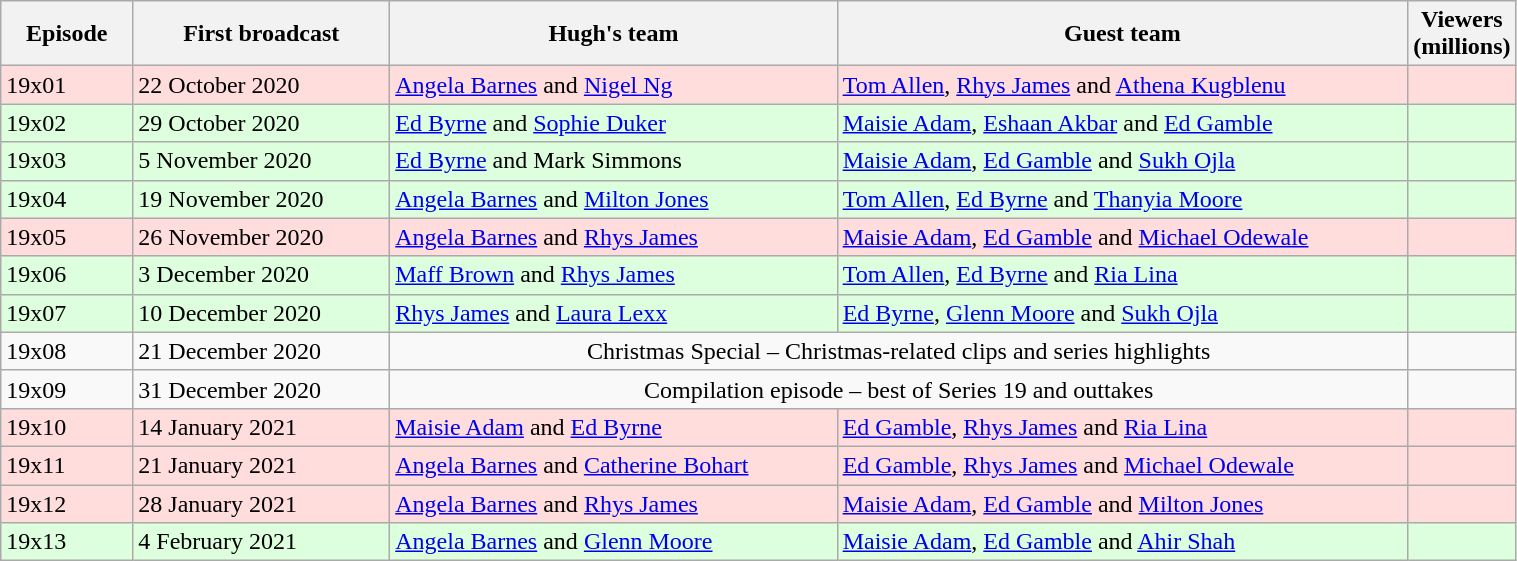<table class="wikitable" style="width:80%;">
<tr>
<th style="width:9%;">Episode</th>
<th style="width:18%;">First broadcast</th>
<th style="width:32%;">Hugh's team</th>
<th style="width:41%;">Guest team</th>
<th style="width:41%;">Viewers<br>(millions)</th>
</tr>
<tr style="background:#fdd;">
<td>19x01</td>
<td>22 October 2020</td>
<td><a href='#'>Angela Barnes</a> and <a href='#'>Nigel Ng</a></td>
<td><a href='#'>Tom Allen</a>, <a href='#'>Rhys James</a> and <a href='#'>Athena Kugblenu</a></td>
<td></td>
</tr>
<tr style="background:#dfd;">
<td>19x02</td>
<td>29 October 2020</td>
<td><a href='#'>Ed Byrne</a> and <a href='#'>Sophie Duker</a></td>
<td><a href='#'>Maisie Adam</a>, <a href='#'>Eshaan Akbar</a> and <a href='#'>Ed Gamble</a></td>
<td></td>
</tr>
<tr style="background:#dfd;">
<td>19x03</td>
<td>5 November 2020</td>
<td><a href='#'>Ed Byrne</a> and Mark Simmons</td>
<td><a href='#'>Maisie Adam</a>, <a href='#'>Ed Gamble</a> and <a href='#'>Sukh Ojla</a></td>
<td></td>
</tr>
<tr style="background:#dfd;">
<td>19x04</td>
<td>19 November 2020</td>
<td><a href='#'>Angela Barnes</a> and <a href='#'>Milton Jones</a></td>
<td><a href='#'>Tom Allen</a>, <a href='#'>Ed Byrne</a> and <a href='#'>Thanyia Moore</a></td>
<td></td>
</tr>
<tr style="background:#fdd;">
<td>19x05</td>
<td>26 November 2020</td>
<td><a href='#'>Angela Barnes</a> and <a href='#'>Rhys James</a></td>
<td><a href='#'>Maisie Adam</a>, <a href='#'>Ed Gamble</a> and <a href='#'>Michael Odewale</a></td>
<td></td>
</tr>
<tr style="background:#dfd;">
<td>19x06</td>
<td>3 December 2020</td>
<td><a href='#'>Maff Brown</a> and <a href='#'>Rhys James</a></td>
<td><a href='#'>Tom Allen</a>, <a href='#'>Ed Byrne</a> and <a href='#'>Ria Lina</a></td>
<td></td>
</tr>
<tr style="background:#dfd;">
<td>19x07</td>
<td>10 December 2020</td>
<td><a href='#'>Rhys James</a> and <a href='#'>Laura Lexx</a></td>
<td><a href='#'>Ed Byrne</a>, <a href='#'>Glenn Moore</a> and <a href='#'>Sukh Ojla</a></td>
<td></td>
</tr>
<tr>
<td>19x08</td>
<td>21 December 2020</td>
<td colspan="2" style="text-align:center;">Christmas Special – Christmas-related clips and series highlights</td>
<td></td>
</tr>
<tr>
<td>19x09</td>
<td>31 December 2020</td>
<td colspan="2" style="text-align:center;">Compilation episode – best of Series 19 and outtakes</td>
<td></td>
</tr>
<tr style="background:#fdd;">
<td>19x10</td>
<td>14 January 2021</td>
<td><a href='#'>Maisie Adam</a> and <a href='#'>Ed Byrne</a></td>
<td><a href='#'>Ed Gamble</a>, <a href='#'>Rhys James</a> and <a href='#'>Ria Lina</a></td>
<td></td>
</tr>
<tr style="background:#fdd;">
<td>19x11</td>
<td>21 January 2021</td>
<td><a href='#'>Angela Barnes</a> and <a href='#'>Catherine Bohart</a></td>
<td><a href='#'>Ed Gamble</a>, <a href='#'>Rhys James</a> and <a href='#'>Michael Odewale</a></td>
<td></td>
</tr>
<tr style="background:#fdd;">
<td>19x12</td>
<td>28 January 2021</td>
<td><a href='#'>Angela Barnes</a> and <a href='#'>Rhys James</a></td>
<td><a href='#'>Maisie Adam</a>, <a href='#'>Ed Gamble</a> and <a href='#'>Milton Jones</a></td>
<td></td>
</tr>
<tr style="background:#dfd;">
<td>19x13</td>
<td>4 February 2021</td>
<td><a href='#'>Angela Barnes</a> and <a href='#'>Glenn Moore</a></td>
<td><a href='#'>Maisie Adam</a>, <a href='#'>Ed Gamble</a> and <a href='#'>Ahir Shah</a></td>
<td></td>
</tr>
</table>
